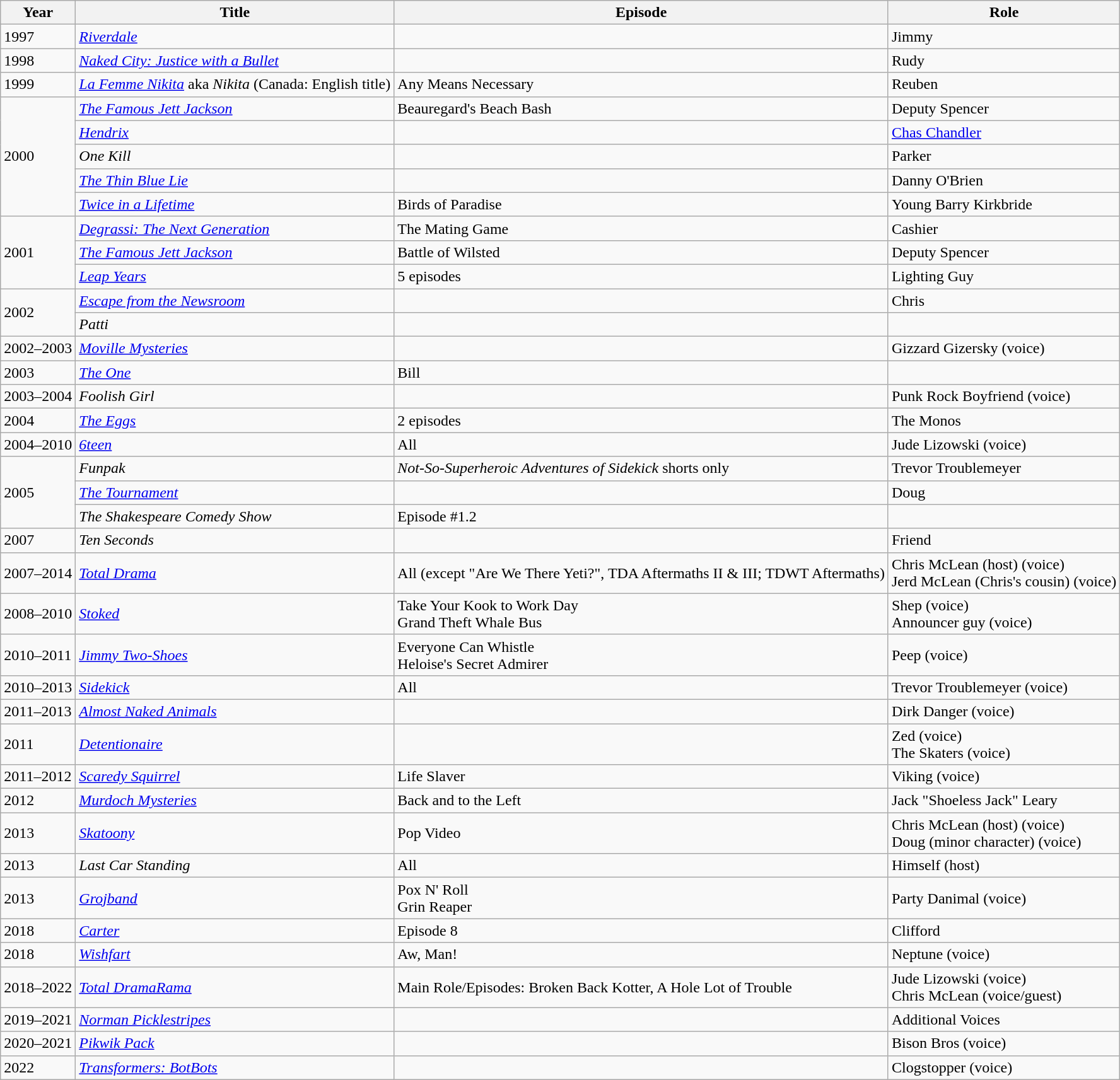<table class="wikitable sortable">
<tr>
<th>Year</th>
<th>Title</th>
<th>Episode</th>
<th>Role</th>
</tr>
<tr>
<td>1997</td>
<td><em><a href='#'>Riverdale</a></em></td>
<td></td>
<td>Jimmy</td>
</tr>
<tr>
<td>1998</td>
<td><em><a href='#'>Naked City: Justice with a Bullet</a></em></td>
<td></td>
<td>Rudy</td>
</tr>
<tr>
<td>1999</td>
<td><em><a href='#'>La Femme Nikita</a></em> aka <em>Nikita</em> (Canada: English title)</td>
<td>Any Means Necessary</td>
<td>Reuben</td>
</tr>
<tr>
<td rowspan="5">2000</td>
<td data-sort-value="Famous Jett Jackson, The"><em><a href='#'>The Famous Jett Jackson</a></em></td>
<td>Beauregard's Beach Bash</td>
<td>Deputy Spencer</td>
</tr>
<tr>
<td><em><a href='#'>Hendrix</a></em></td>
<td></td>
<td><a href='#'>Chas Chandler</a></td>
</tr>
<tr>
<td><em>One Kill</em></td>
<td></td>
<td>Parker</td>
</tr>
<tr>
<td data-sort-value="Thin Blue Lie, The"><em><a href='#'>The Thin Blue Lie</a></em></td>
<td></td>
<td>Danny O'Brien</td>
</tr>
<tr>
<td><em><a href='#'>Twice in a Lifetime</a></em></td>
<td>Birds of Paradise</td>
<td>Young Barry Kirkbride</td>
</tr>
<tr>
<td rowspan="3">2001</td>
<td><em><a href='#'>Degrassi: The Next Generation</a></em></td>
<td>The Mating Game</td>
<td>Cashier</td>
</tr>
<tr>
<td data-sort-value="Famous Jett Jackson, The"><em><a href='#'>The Famous Jett Jackson</a></em></td>
<td>Battle of Wilsted</td>
<td>Deputy Spencer</td>
</tr>
<tr>
<td><em><a href='#'>Leap Years</a></em></td>
<td>5 episodes</td>
<td>Lighting Guy</td>
</tr>
<tr>
<td rowspan="2">2002</td>
<td><em><a href='#'>Escape from the Newsroom</a></em></td>
<td></td>
<td>Chris</td>
</tr>
<tr>
<td><em>Patti</em></td>
<td></td>
<td></td>
</tr>
<tr>
<td>2002–2003</td>
<td><em><a href='#'>Moville Mysteries</a></em></td>
<td></td>
<td>Gizzard Gizersky (voice)</td>
</tr>
<tr>
<td>2003</td>
<td data-sort-value="One, The"><em><a href='#'>The One</a></em></td>
<td Bill>Bill</td>
<td></td>
</tr>
<tr>
<td>2003–2004</td>
<td><em>Foolish Girl</em></td>
<td></td>
<td>Punk Rock Boyfriend (voice)</td>
</tr>
<tr>
<td>2004</td>
<td data-sort-value="Eggs, The"><em><a href='#'>The Eggs</a></em></td>
<td>2 episodes</td>
<td>The Monos</td>
</tr>
<tr>
<td>2004–2010</td>
<td><em><a href='#'>6teen</a></em></td>
<td>All</td>
<td>Jude Lizowski (voice)</td>
</tr>
<tr>
<td rowspan="3">2005</td>
<td><em>Funpak</em></td>
<td><em>Not-So-Superheroic Adventures of Sidekick</em> shorts only</td>
<td>Trevor Troublemeyer</td>
</tr>
<tr>
<td data-sort-value="Tournament, The"><em><a href='#'>The Tournament</a></em></td>
<td></td>
<td>Doug</td>
</tr>
<tr>
<td data-sort-value="Shakespeare Comedy Show, The"><em>The Shakespeare Comedy Show</em></td>
<td>Episode #1.2</td>
<td></td>
</tr>
<tr>
<td>2007</td>
<td><em>Ten Seconds</em></td>
<td></td>
<td>Friend</td>
</tr>
<tr>
<td>2007–2014</td>
<td><em><a href='#'>Total Drama</a></em></td>
<td>All (except "Are We There Yeti?", TDA Aftermaths II & III; TDWT Aftermaths)</td>
<td>Chris McLean (host) (voice)<br>Jerd McLean (Chris's cousin) (voice)</td>
</tr>
<tr>
<td>2008–2010</td>
<td><em><a href='#'>Stoked</a></em></td>
<td>Take Your Kook to Work Day<br>Grand Theft Whale Bus</td>
<td>Shep (voice)<br>Announcer guy (voice)</td>
</tr>
<tr>
<td>2010–2011</td>
<td><em><a href='#'>Jimmy Two-Shoes</a></em></td>
<td>Everyone Can Whistle<br>Heloise's Secret Admirer</td>
<td>Peep (voice)</td>
</tr>
<tr>
<td>2010–2013</td>
<td><em><a href='#'>Sidekick</a></em></td>
<td>All</td>
<td>Trevor Troublemeyer (voice)</td>
</tr>
<tr>
<td>2011–2013</td>
<td><em><a href='#'>Almost Naked Animals</a></em></td>
<td></td>
<td>Dirk Danger (voice)</td>
</tr>
<tr>
<td>2011</td>
<td><em><a href='#'>Detentionaire</a></em></td>
<td></td>
<td>Zed (voice)<br>The Skaters (voice)</td>
</tr>
<tr>
<td>2011–2012</td>
<td><em><a href='#'>Scaredy Squirrel</a></em></td>
<td>Life Slaver</td>
<td>Viking (voice)</td>
</tr>
<tr>
<td>2012</td>
<td><em><a href='#'>Murdoch Mysteries</a></em></td>
<td>Back and to the Left</td>
<td>Jack "Shoeless Jack" Leary</td>
</tr>
<tr>
<td>2013</td>
<td><em><a href='#'>Skatoony</a></em></td>
<td>Pop Video</td>
<td>Chris McLean (host) (voice)<br>Doug (minor character) (voice)</td>
</tr>
<tr>
<td>2013</td>
<td><em>Last Car Standing</em></td>
<td>All</td>
<td>Himself (host)</td>
</tr>
<tr>
<td>2013</td>
<td><em><a href='#'>Grojband</a></em></td>
<td>Pox N' Roll<br>Grin Reaper</td>
<td>Party Danimal (voice)</td>
</tr>
<tr>
<td>2018</td>
<td><em><a href='#'>Carter</a></em></td>
<td>Episode 8</td>
<td>Clifford</td>
</tr>
<tr>
<td>2018</td>
<td><em><a href='#'>Wishfart</a></em></td>
<td>Aw, Man!</td>
<td>Neptune (voice)</td>
</tr>
<tr>
<td>2018–2022</td>
<td><em><a href='#'>Total DramaRama</a></em></td>
<td>Main Role/Episodes: Broken Back Kotter, A Hole Lot of Trouble</td>
<td>Jude Lizowski (voice)<br> Chris McLean (voice/guest)</td>
</tr>
<tr>
<td>2019–2021</td>
<td><em><a href='#'>Norman Picklestripes</a></em></td>
<td></td>
<td>Additional Voices</td>
</tr>
<tr>
<td>2020–2021</td>
<td><em><a href='#'>Pikwik Pack</a></em></td>
<td></td>
<td>Bison Bros (voice)</td>
</tr>
<tr>
<td>2022</td>
<td><em><a href='#'>Transformers: BotBots</a></em></td>
<td></td>
<td>Clogstopper (voice)</td>
</tr>
</table>
